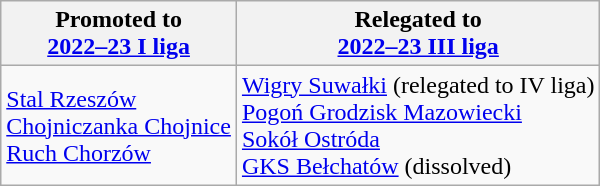<table class="wikitable">
<tr>
<th>Promoted to<br><a href='#'>2022–23 I liga</a></th>
<th>Relegated to<br><a href='#'>2022–23 III liga</a></th>
</tr>
<tr>
<td> <a href='#'>Stal Rzeszów</a><br> <a href='#'>Chojniczanka Chojnice</a><br> <a href='#'>Ruch Chorzów</a></td>
<td> <a href='#'>Wigry Suwałki</a> (relegated to IV liga)<br> <a href='#'>Pogoń Grodzisk Mazowiecki</a><br> <a href='#'>Sokół Ostróda </a><br> <a href='#'>GKS Bełchatów</a> (dissolved)</td>
</tr>
</table>
